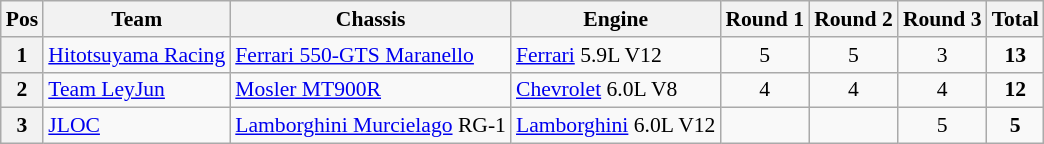<table class="wikitable" style="font-size: 90%;">
<tr>
<th>Pos</th>
<th>Team</th>
<th>Chassis</th>
<th>Engine</th>
<th>Round 1</th>
<th>Round 2</th>
<th>Round 3</th>
<th>Total</th>
</tr>
<tr>
<th>1</th>
<td> <a href='#'>Hitotsuyama Racing</a></td>
<td><a href='#'>Ferrari 550-GTS Maranello</a></td>
<td><a href='#'>Ferrari</a> 5.9L V12</td>
<td align="center">5</td>
<td align="center">5</td>
<td align="center">3</td>
<td align="center"><strong>13</strong></td>
</tr>
<tr>
<th>2</th>
<td> <a href='#'>Team LeyJun</a></td>
<td><a href='#'>Mosler MT900R</a></td>
<td><a href='#'>Chevrolet</a> 6.0L V8</td>
<td align="center">4</td>
<td align="center">4</td>
<td align="center">4</td>
<td align="center"><strong>12</strong></td>
</tr>
<tr>
<th>3</th>
<td> <a href='#'>JLOC</a></td>
<td><a href='#'>Lamborghini Murcielago</a> RG-1</td>
<td><a href='#'>Lamborghini</a> 6.0L V12</td>
<td></td>
<td></td>
<td align="center">5</td>
<td align="center"><strong>5</strong></td>
</tr>
</table>
